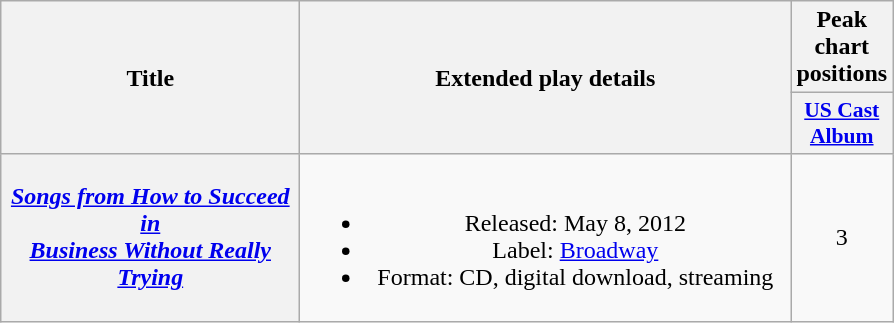<table class="wikitable plainrowheaders" style="text-align:center;">
<tr>
<th scope="col" rowspan="2" style="width:12em;">Title</th>
<th scope="col" rowspan="2" style="width:20em;">Extended play details</th>
<th scope="col" colspan="1">Peak<br>chart<br>positions</th>
</tr>
<tr>
<th scope="col" style="width:3em;font-size:90%;"><a href='#'>US Cast Album</a><br></th>
</tr>
<tr>
<th scope="row"><em><a href='#'>Songs from How to Succeed in<br>Business Without Really Trying</a></em></th>
<td><br><ul><li>Released: May 8, 2012</li><li>Label: <a href='#'>Broadway</a></li><li>Format: CD, digital download, streaming</li></ul></td>
<td>3</td>
</tr>
</table>
